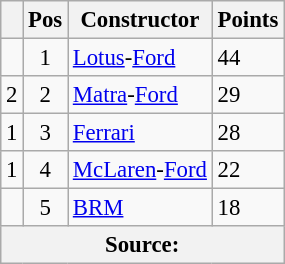<table class="wikitable" style="font-size: 95%;">
<tr>
<th></th>
<th>Pos</th>
<th>Constructor</th>
<th>Points</th>
</tr>
<tr>
<td align="left"></td>
<td align="center">1</td>
<td> <a href='#'>Lotus</a>-<a href='#'>Ford</a></td>
<td style="text-align:left;">44</td>
</tr>
<tr>
<td align="left"> 2</td>
<td align="center">2</td>
<td> <a href='#'>Matra</a>-<a href='#'>Ford</a></td>
<td style="text-align:left;">29</td>
</tr>
<tr>
<td align="left"> 1</td>
<td align="center">3</td>
<td> <a href='#'>Ferrari</a></td>
<td style="text-align:left;">28</td>
</tr>
<tr>
<td align="left"> 1</td>
<td align="center">4</td>
<td> <a href='#'>McLaren</a>-<a href='#'>Ford</a></td>
<td style="text-align:left;">22</td>
</tr>
<tr>
<td align="left"></td>
<td align="center">5</td>
<td> <a href='#'>BRM</a></td>
<td style="text-align:left;">18</td>
</tr>
<tr>
<th colspan=4>Source: </th>
</tr>
</table>
